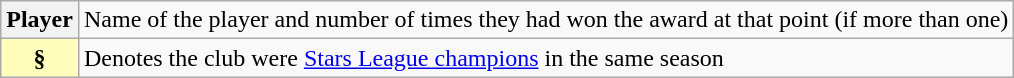<table class="wikitable plainrowheaders">
<tr>
<th scope="row"><strong>Player </strong></th>
<td>Name of the player and number of times they had won the award at that point (if more than one)</td>
</tr>
<tr>
<th scope="row" style="text-align:center; background:#ffb">§</th>
<td>Denotes the club were <a href='#'>Stars League champions</a> in the same season</td>
</tr>
</table>
